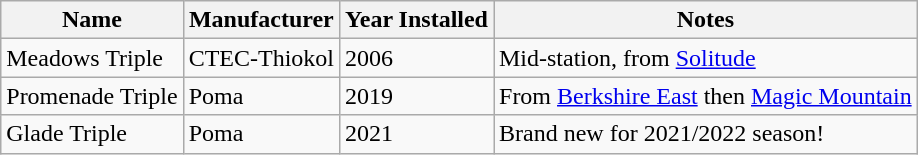<table class="wikitable">
<tr>
<th>Name</th>
<th>Manufacturer</th>
<th>Year Installed</th>
<th>Notes</th>
</tr>
<tr>
<td>Meadows Triple</td>
<td>CTEC-Thiokol</td>
<td>2006</td>
<td>Mid-station, from <a href='#'>Solitude</a></td>
</tr>
<tr>
<td>Promenade Triple</td>
<td>Poma</td>
<td>2019</td>
<td>From <a href='#'>Berkshire East</a> then <a href='#'>Magic Mountain</a></td>
</tr>
<tr>
<td>Glade Triple</td>
<td>Poma</td>
<td>2021</td>
<td>Brand new for 2021/2022 season!</td>
</tr>
</table>
